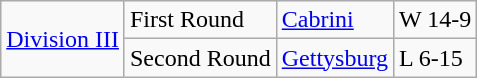<table class="wikitable">
<tr>
<td rowspan="2"><a href='#'>Division III</a></td>
<td>First Round</td>
<td><a href='#'>Cabrini</a></td>
<td>W 14-9</td>
</tr>
<tr>
<td>Second Round</td>
<td><a href='#'>Gettysburg</a></td>
<td>L 6-15</td>
</tr>
</table>
